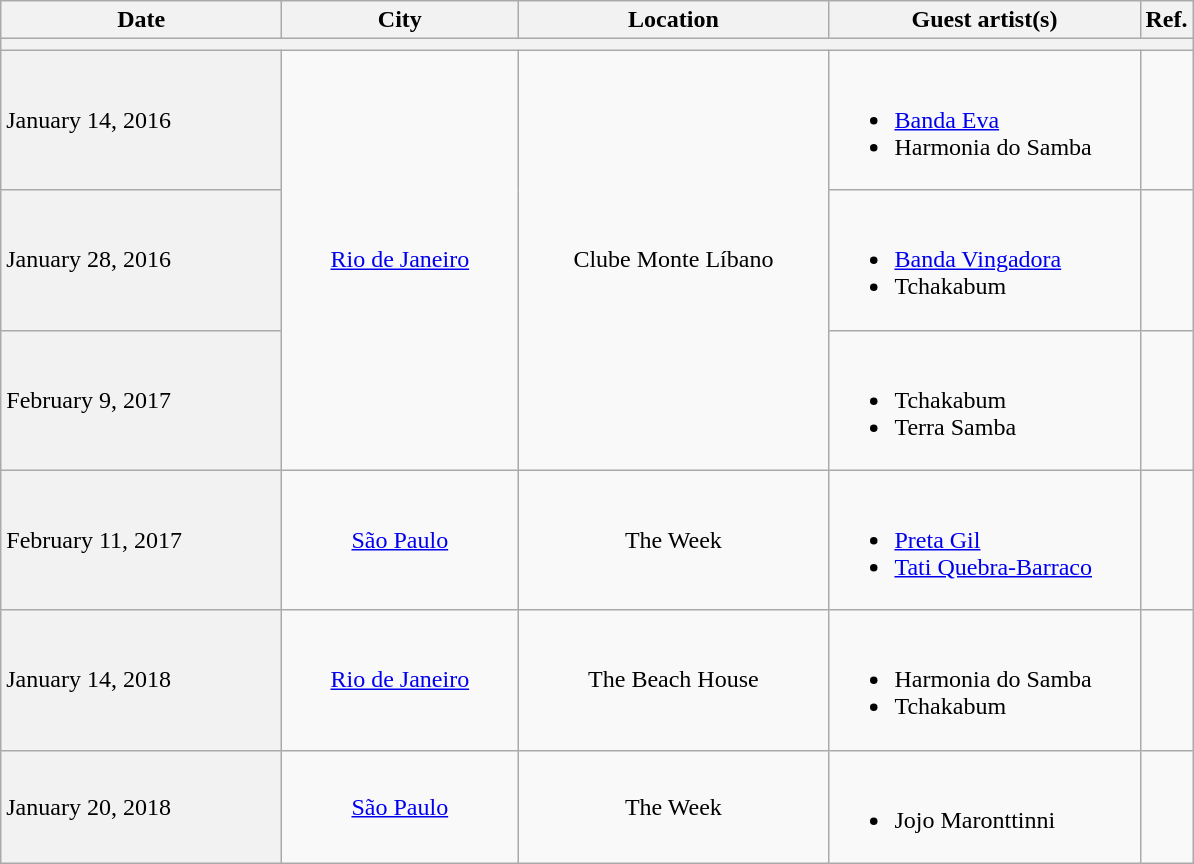<table class="wikitable">
<tr>
<th rowspan="1" width="180">Date</th>
<th rowspan="1" width="150">City</th>
<th rowspan="1" width="200">Location</th>
<th rowspan="1" width="200">Guest artist(s)</th>
<th>Ref.</th>
</tr>
<tr>
<th colspan="5"></th>
</tr>
<tr>
<td scope="row" style="background-color: #f2f2f2;">January 14, 2016</td>
<td rowspan="3" align="center"><a href='#'>Rio de Janeiro</a></td>
<td rowspan="3" align="center">Clube Monte Líbano</td>
<td><br><ul><li><a href='#'>Banda Eva</a></li><li>Harmonia do Samba</li></ul></td>
<td></td>
</tr>
<tr>
<td scope="row" style="background-color: #f2f2f2;">January 28, 2016</td>
<td><br><ul><li><a href='#'>Banda Vingadora</a></li><li>Tchakabum</li></ul></td>
<td></td>
</tr>
<tr>
<td scope="row" style="background-color: #f2f2f2;">February 9, 2017</td>
<td><br><ul><li>Tchakabum</li><li>Terra Samba</li></ul></td>
<td></td>
</tr>
<tr>
<td scope="row" style="background-color: #f2f2f2;">February 11, 2017</td>
<td align="center"><a href='#'>São Paulo</a></td>
<td align="center">The Week</td>
<td><br><ul><li><a href='#'>Preta Gil</a></li><li><a href='#'>Tati Quebra-Barraco</a></li></ul></td>
<td></td>
</tr>
<tr>
<td scope="row" style="background-color: #f2f2f2;">January 14, 2018</td>
<td align="center"><a href='#'>Rio de Janeiro</a></td>
<td align="center">The Beach House</td>
<td><br><ul><li>Harmonia do Samba</li><li>Tchakabum</li></ul></td>
<td></td>
</tr>
<tr>
<td scope="row" style="background-color: #f2f2f2;">January 20, 2018</td>
<td align="center"><a href='#'>São Paulo</a></td>
<td align="center">The Week</td>
<td><br><ul><li>Jojo Maronttinni</li></ul></td>
<td></td>
</tr>
</table>
